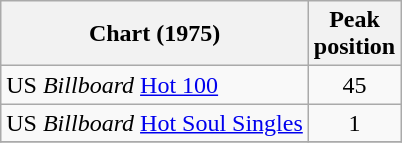<table class="wikitable">
<tr>
<th>Chart (1975)</th>
<th>Peak<br>position</th>
</tr>
<tr>
<td>US <em>Billboard</em> <a href='#'>Hot 100</a></td>
<td align="center">45</td>
</tr>
<tr>
<td>US <em>Billboard</em> <a href='#'>Hot Soul Singles</a></td>
<td align="center">1</td>
</tr>
<tr>
</tr>
</table>
